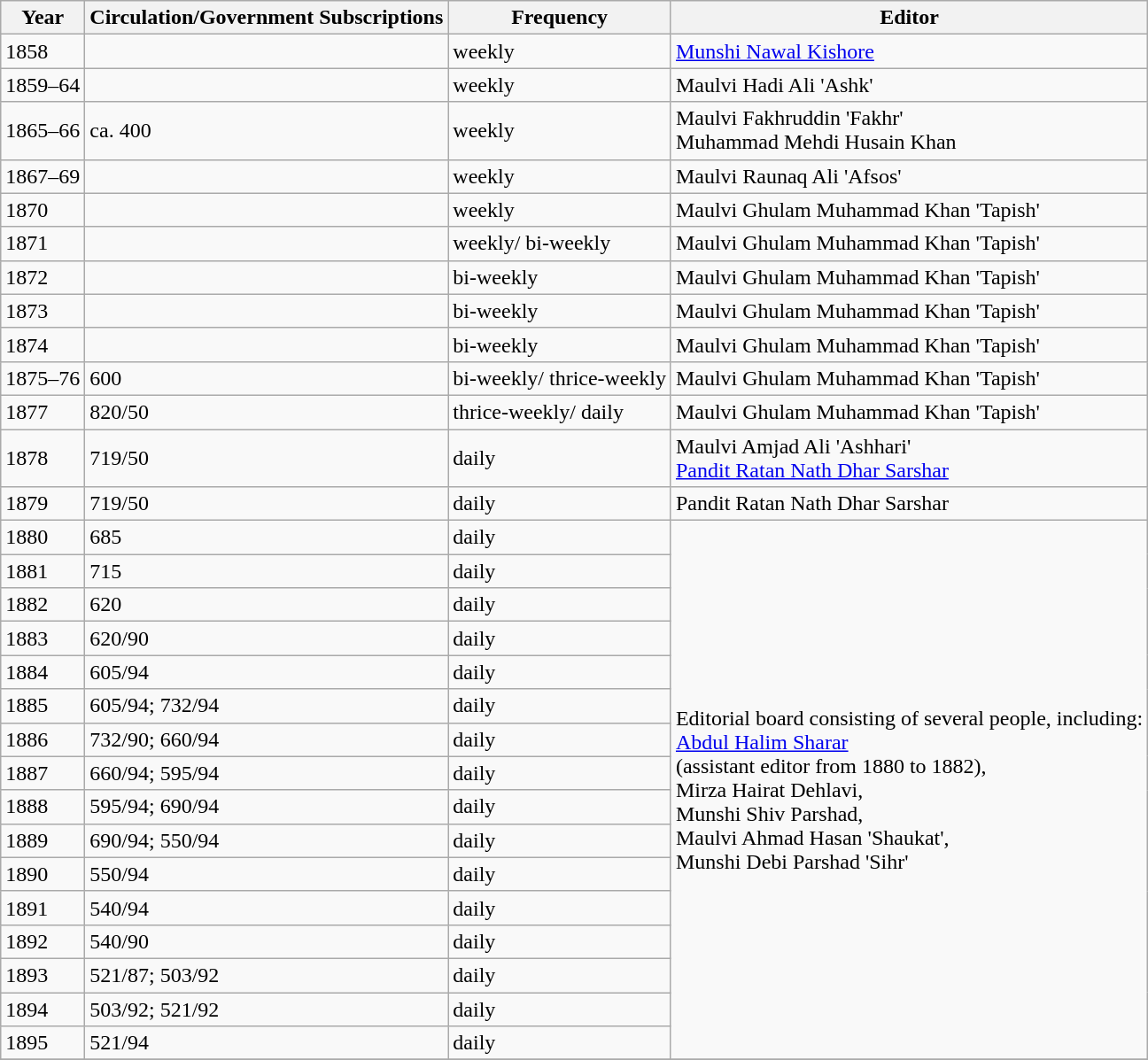<table class="wikitable">
<tr>
<th>Year</th>
<th>Circulation/Government Subscriptions</th>
<th>Frequency</th>
<th>Editor</th>
</tr>
<tr>
<td>1858</td>
<td></td>
<td>weekly</td>
<td><a href='#'>Munshi Nawal Kishore</a></td>
</tr>
<tr>
<td>1859–64</td>
<td></td>
<td>weekly</td>
<td>Maulvi Hadi Ali 'Ashk'</td>
</tr>
<tr>
<td>1865–66</td>
<td>ca. 400</td>
<td>weekly</td>
<td>Maulvi Fakhruddin 'Fakhr'<br>Muhammad Mehdi Husain Khan</td>
</tr>
<tr>
<td>1867–69</td>
<td></td>
<td>weekly</td>
<td>Maulvi Raunaq Ali 'Afsos'</td>
</tr>
<tr>
<td>1870</td>
<td></td>
<td>weekly</td>
<td>Maulvi Ghulam Muhammad Khan 'Tapish'</td>
</tr>
<tr>
<td>1871</td>
<td></td>
<td>weekly/ bi-weekly</td>
<td>Maulvi Ghulam Muhammad Khan 'Tapish'</td>
</tr>
<tr>
<td>1872</td>
<td></td>
<td>bi-weekly</td>
<td>Maulvi Ghulam Muhammad Khan 'Tapish'</td>
</tr>
<tr>
<td>1873</td>
<td></td>
<td>bi-weekly</td>
<td>Maulvi Ghulam Muhammad Khan 'Tapish'</td>
</tr>
<tr>
<td>1874</td>
<td></td>
<td>bi-weekly</td>
<td>Maulvi Ghulam Muhammad Khan 'Tapish'</td>
</tr>
<tr>
<td>1875–76</td>
<td>600</td>
<td>bi-weekly/ thrice-weekly</td>
<td>Maulvi Ghulam Muhammad Khan 'Tapish'</td>
</tr>
<tr>
<td>1877</td>
<td>820/50</td>
<td>thrice-weekly/ daily</td>
<td>Maulvi Ghulam Muhammad Khan 'Tapish'</td>
</tr>
<tr>
<td>1878</td>
<td>719/50</td>
<td>daily</td>
<td>Maulvi Amjad Ali 'Ashhari'<br><a href='#'>Pandit Ratan Nath Dhar Sarshar</a></td>
</tr>
<tr>
<td>1879</td>
<td>719/50</td>
<td>daily</td>
<td>Pandit Ratan Nath Dhar Sarshar</td>
</tr>
<tr>
<td>1880</td>
<td>685</td>
<td>daily</td>
<td rowspan="16">Editorial board consisting of several people, including:<br><a href='#'>Abdul Halim Sharar</a><br>(assistant editor from 1880 to 1882),<br>Mirza Hairat Dehlavi,<br>Munshi Shiv Parshad,<br>Maulvi Ahmad Hasan 'Shaukat',<br>Munshi Debi Parshad 'Sihr'</td>
</tr>
<tr>
<td>1881</td>
<td>715</td>
<td>daily</td>
</tr>
<tr>
<td>1882</td>
<td>620</td>
<td>daily</td>
</tr>
<tr>
<td>1883</td>
<td>620/90</td>
<td>daily</td>
</tr>
<tr>
<td>1884</td>
<td>605/94</td>
<td>daily</td>
</tr>
<tr>
<td>1885</td>
<td>605/94; 732/94</td>
<td>daily</td>
</tr>
<tr>
<td>1886</td>
<td>732/90; 660/94</td>
<td>daily</td>
</tr>
<tr>
<td>1887</td>
<td>660/94; 595/94</td>
<td>daily</td>
</tr>
<tr>
<td>1888</td>
<td>595/94; 690/94</td>
<td>daily</td>
</tr>
<tr>
<td>1889</td>
<td>690/94; 550/94</td>
<td>daily</td>
</tr>
<tr>
<td>1890</td>
<td>550/94</td>
<td>daily</td>
</tr>
<tr>
<td>1891</td>
<td>540/94</td>
<td>daily</td>
</tr>
<tr>
<td>1892</td>
<td>540/90</td>
<td>daily</td>
</tr>
<tr>
<td>1893</td>
<td>521/87; 503/92</td>
<td>daily</td>
</tr>
<tr>
<td>1894</td>
<td>503/92; 521/92</td>
<td>daily</td>
</tr>
<tr>
<td>1895</td>
<td>521/94</td>
<td>daily</td>
</tr>
<tr>
</tr>
</table>
